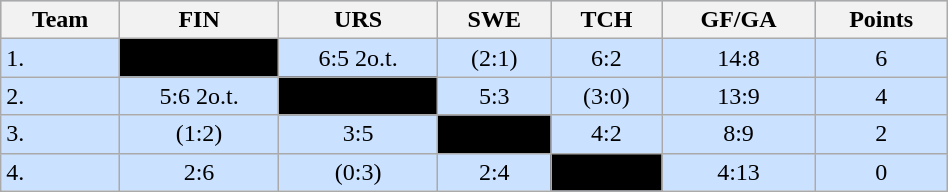<table class="wikitable" bgcolor="#EFEFFF" width="50%">
<tr bgcolor="#BCD2EE">
<th>Team</th>
<th>FIN</th>
<th>URS</th>
<th>SWE</th>
<th>TCH</th>
<th>GF/GA</th>
<th>Points</th>
</tr>
<tr bgcolor="#CAE1FF" align="center">
<td align="left">1. </td>
<td style="background:#000000;"></td>
<td>6:5 2o.t.</td>
<td>(2:1)</td>
<td>6:2</td>
<td>14:8</td>
<td>6</td>
</tr>
<tr bgcolor="#CAE1FF" align="center">
<td align="left">2. </td>
<td>5:6 2o.t.</td>
<td style="background:#000000;"></td>
<td>5:3</td>
<td>(3:0)</td>
<td>13:9</td>
<td>4</td>
</tr>
<tr bgcolor="#CAE1FF" align="center">
<td align="left">3. </td>
<td>(1:2)</td>
<td>3:5</td>
<td style="background:#000000;"></td>
<td>4:2</td>
<td>8:9</td>
<td>2</td>
</tr>
<tr bgcolor="#CAE1FF" align="center">
<td align="left">4. </td>
<td>2:6</td>
<td>(0:3)</td>
<td>2:4</td>
<td style="background:#000000;"></td>
<td>4:13</td>
<td>0</td>
</tr>
</table>
